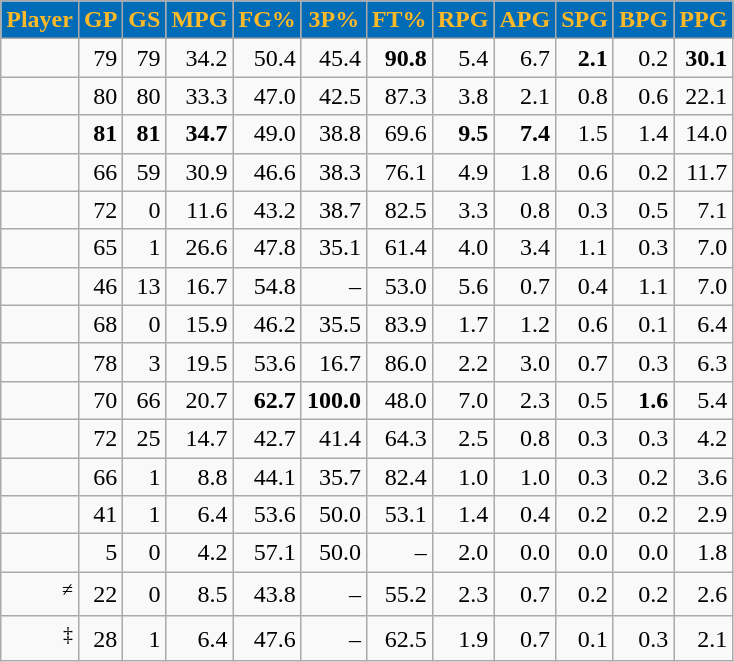<table class="wikitable sortable" style="text-align:right;">
<tr>
<th style="background:#006bb6; color:#fdb927">Player</th>
<th style="background:#006bb6; color:#fdb927">GP</th>
<th style="background:#006bb6; color:#fdb927">GS</th>
<th style="background:#006bb6; color:#fdb927">MPG</th>
<th style="background:#006bb6; color:#fdb927">FG%</th>
<th style="background:#006bb6; color:#fdb927">3P%</th>
<th style="background:#006bb6; color:#fdb927">FT%</th>
<th style="background:#006bb6; color:#fdb927">RPG</th>
<th style="background:#006bb6; color:#fdb927">APG</th>
<th style="background:#006bb6; color:#fdb927">SPG</th>
<th style="background:#006bb6; color:#fdb927">BPG</th>
<th style="background:#006bb6; color:#fdb927">PPG</th>
</tr>
<tr>
<td><strong></strong></td>
<td>79</td>
<td>79</td>
<td>34.2</td>
<td>50.4</td>
<td>45.4</td>
<td><strong>90.8</strong></td>
<td>5.4</td>
<td>6.7</td>
<td><strong>2.1</strong></td>
<td>0.2</td>
<td><strong>30.1</strong></td>
</tr>
<tr>
<td><strong></strong></td>
<td>80</td>
<td>80</td>
<td>33.3</td>
<td>47.0</td>
<td>42.5</td>
<td>87.3</td>
<td>3.8</td>
<td>2.1</td>
<td>0.8</td>
<td>0.6</td>
<td>22.1</td>
</tr>
<tr>
<td><strong></strong></td>
<td><strong>81</strong></td>
<td><strong>81</strong></td>
<td><strong>34.7</strong></td>
<td>49.0</td>
<td>38.8</td>
<td>69.6</td>
<td><strong>9.5</strong></td>
<td><strong>7.4</strong></td>
<td>1.5</td>
<td>1.4</td>
<td>14.0</td>
</tr>
<tr>
<td><strong></strong></td>
<td>66</td>
<td>59</td>
<td>30.9</td>
<td>46.6</td>
<td>38.3</td>
<td>76.1</td>
<td>4.9</td>
<td>1.8</td>
<td>0.6</td>
<td>0.2</td>
<td>11.7</td>
</tr>
<tr>
<td><strong></strong></td>
<td>72</td>
<td>0</td>
<td>11.6</td>
<td>43.2</td>
<td>38.7</td>
<td>82.5</td>
<td>3.3</td>
<td>0.8</td>
<td>0.3</td>
<td>0.5</td>
<td>7.1</td>
</tr>
<tr>
<td><strong></strong></td>
<td>65</td>
<td>1</td>
<td>26.6</td>
<td>47.8</td>
<td>35.1</td>
<td>61.4</td>
<td>4.0</td>
<td>3.4</td>
<td>1.1</td>
<td>0.3</td>
<td>7.0</td>
</tr>
<tr>
<td><strong></strong></td>
<td>46</td>
<td>13</td>
<td>16.7</td>
<td>54.8</td>
<td>–</td>
<td>53.0</td>
<td>5.6</td>
<td>0.7</td>
<td>0.4</td>
<td>1.1</td>
<td>7.0</td>
</tr>
<tr>
<td><strong></strong></td>
<td>68</td>
<td>0</td>
<td>15.9</td>
<td>46.2</td>
<td>35.5</td>
<td>83.9</td>
<td>1.7</td>
<td>1.2</td>
<td>0.6</td>
<td>0.1</td>
<td>6.4</td>
</tr>
<tr>
<td><strong></strong></td>
<td>78</td>
<td>3</td>
<td>19.5</td>
<td>53.6</td>
<td>16.7</td>
<td>86.0</td>
<td>2.2</td>
<td>3.0</td>
<td>0.7</td>
<td>0.3</td>
<td>6.3</td>
</tr>
<tr>
<td><strong></strong></td>
<td>70</td>
<td>66</td>
<td>20.7</td>
<td><strong>62.7</strong></td>
<td><strong>100.0</strong></td>
<td>48.0</td>
<td>7.0</td>
<td>2.3</td>
<td>0.5</td>
<td><strong>1.6</strong></td>
<td>5.4</td>
</tr>
<tr>
<td><strong></strong></td>
<td>72</td>
<td>25</td>
<td>14.7</td>
<td>42.7</td>
<td>41.4</td>
<td>64.3</td>
<td>2.5</td>
<td>0.8</td>
<td>0.3</td>
<td>0.3</td>
<td>4.2</td>
</tr>
<tr>
<td><strong></strong></td>
<td>66</td>
<td>1</td>
<td>8.8</td>
<td>44.1</td>
<td>35.7</td>
<td>82.4</td>
<td>1.0</td>
<td>1.0</td>
<td>0.3</td>
<td>0.2</td>
<td>3.6</td>
</tr>
<tr>
<td><strong></strong></td>
<td>41</td>
<td>1</td>
<td>6.4</td>
<td>53.6</td>
<td>50.0</td>
<td>53.1</td>
<td>1.4</td>
<td>0.4</td>
<td>0.2</td>
<td>0.2</td>
<td>2.9</td>
</tr>
<tr>
<td><strong></strong></td>
<td>5</td>
<td>0</td>
<td>4.2</td>
<td>57.1</td>
<td>50.0</td>
<td>–</td>
<td>2.0</td>
<td>0.0</td>
<td>0.0</td>
<td>0.0</td>
<td>1.8</td>
</tr>
<tr>
<td><strong></strong> <sup>≠</sup></td>
<td>22</td>
<td>0</td>
<td>8.5</td>
<td>43.8</td>
<td>–</td>
<td>55.2</td>
<td>2.3</td>
<td>0.7</td>
<td>0.2</td>
<td>0.2</td>
<td>2.6</td>
</tr>
<tr>
<td><strong></strong> <sup>‡</sup></td>
<td>28</td>
<td>1</td>
<td>6.4</td>
<td>47.6</td>
<td>–</td>
<td>62.5</td>
<td>1.9</td>
<td>0.7</td>
<td>0.1</td>
<td>0.3</td>
<td>2.1</td>
</tr>
</table>
